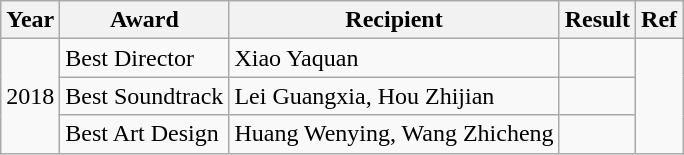<table class="wikitable">
<tr>
<th>Year</th>
<th>Award</th>
<th>Recipient</th>
<th>Result</th>
<th>Ref</th>
</tr>
<tr>
<td rowspan="4">2018</td>
<td>Best Director</td>
<td>Xiao Yaquan</td>
<td></td>
<td rowspan="3"></td>
</tr>
<tr>
<td>Best Soundtrack</td>
<td>Lei Guangxia, Hou Zhijian</td>
<td></td>
</tr>
<tr>
<td>Best Art Design</td>
<td>Huang Wenying, Wang Zhicheng</td>
<td></td>
</tr>
</table>
